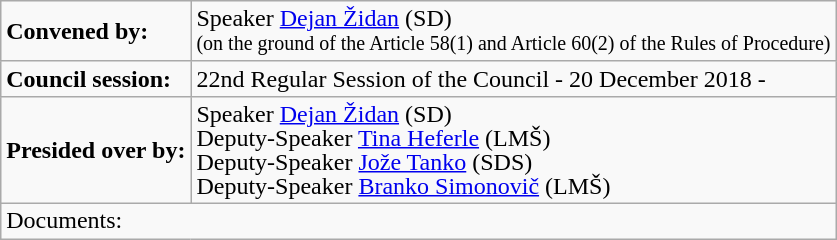<table class="wikitable" style="line-height:16px;">
<tr>
<td><strong>Convened by:</strong></td>
<td>Speaker <a href='#'>Dejan Židan</a> (SD)<br><small>(on the ground of the Article 58(1) and Article 60(2) of the Rules of Procedure)</small></td>
</tr>
<tr>
<td><strong>Council session:</strong></td>
<td>22nd Regular Session of the Council - 20 December 2018 -</td>
</tr>
<tr>
<td><strong>Presided over by:</strong></td>
<td>Speaker <a href='#'>Dejan Židan</a> (SD)<br>Deputy-Speaker <a href='#'>Tina Heferle</a> (LMŠ)<br>Deputy-Speaker <a href='#'>Jože Tanko</a> (SDS)<br>Deputy-Speaker <a href='#'>Branko Simonovič</a> (LMŠ)</td>
</tr>
<tr>
<td colspan="2">Documents:</td>
</tr>
</table>
